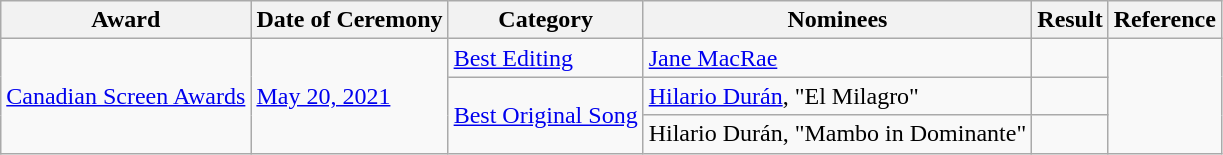<table class="wikitable">
<tr>
<th>Award</th>
<th>Date of Ceremony</th>
<th>Category</th>
<th>Nominees</th>
<th>Result</th>
<th>Reference</th>
</tr>
<tr>
<td rowspan="3"><a href='#'>Canadian Screen Awards</a></td>
<td rowspan="3"><a href='#'>May 20, 2021</a></td>
<td><a href='#'>Best Editing</a></td>
<td><a href='#'>Jane MacRae</a></td>
<td></td>
<td rowspan=3></td>
</tr>
<tr>
<td rowspan=2><a href='#'>Best Original Song</a></td>
<td><a href='#'>Hilario Durán</a>, "El Milagro"</td>
<td></td>
</tr>
<tr>
<td>Hilario Durán, "Mambo in Dominante"</td>
<td></td>
</tr>
</table>
